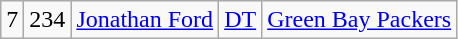<table class="wikitable" style="text-align:center">
<tr>
<td>7</td>
<td>234</td>
<td><a href='#'>Jonathan Ford</a></td>
<td><a href='#'>DT</a></td>
<td><a href='#'>Green Bay Packers</a></td>
</tr>
</table>
